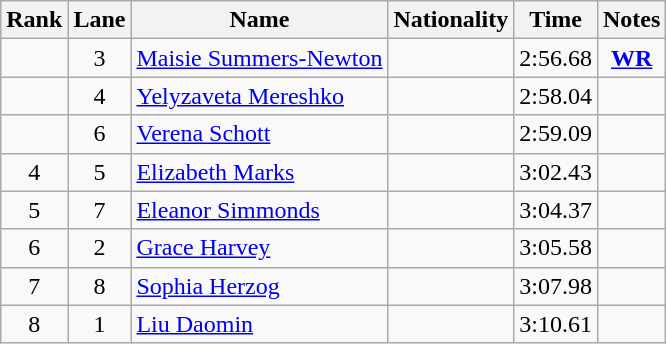<table class="wikitable sortable" style="text-align:center">
<tr>
<th>Rank</th>
<th>Lane</th>
<th>Name</th>
<th>Nationality</th>
<th>Time</th>
<th>Notes</th>
</tr>
<tr>
<td></td>
<td>3</td>
<td align=left><a href='#'>Maisie Summers-Newton</a></td>
<td align=left></td>
<td>2:56.68</td>
<td><strong><a href='#'>WR</a></strong></td>
</tr>
<tr>
<td></td>
<td>4</td>
<td align=left><a href='#'>Yelyzaveta Mereshko</a></td>
<td align=left></td>
<td>2:58.04</td>
<td></td>
</tr>
<tr>
<td></td>
<td>6</td>
<td align=left><a href='#'>Verena Schott</a></td>
<td align=left></td>
<td>2:59.09</td>
<td></td>
</tr>
<tr>
<td>4</td>
<td>5</td>
<td align=left><a href='#'>Elizabeth Marks</a></td>
<td align=left></td>
<td>3:02.43</td>
<td></td>
</tr>
<tr>
<td>5</td>
<td>7</td>
<td align=left><a href='#'>Eleanor Simmonds</a></td>
<td align=left></td>
<td>3:04.37</td>
<td></td>
</tr>
<tr>
<td>6</td>
<td>2</td>
<td align=left><a href='#'>Grace Harvey</a></td>
<td align=left></td>
<td>3:05.58</td>
<td></td>
</tr>
<tr>
<td>7</td>
<td>8</td>
<td align=left><a href='#'>Sophia Herzog</a></td>
<td align=left></td>
<td>3:07.98</td>
<td></td>
</tr>
<tr>
<td>8</td>
<td>1</td>
<td align=left><a href='#'>Liu Daomin</a></td>
<td align=left></td>
<td>3:10.61</td>
<td></td>
</tr>
</table>
